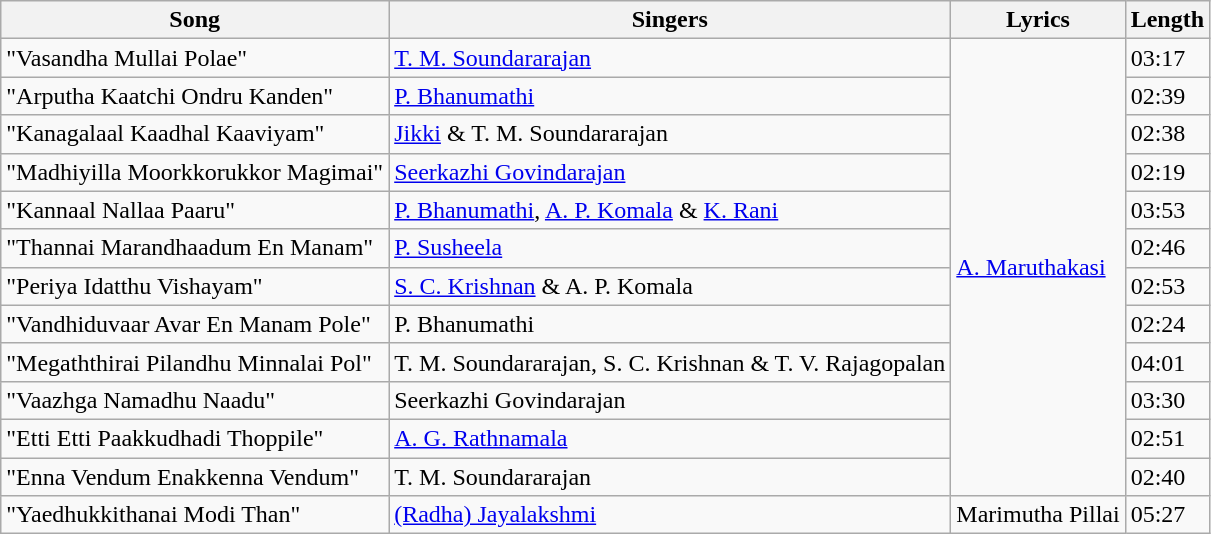<table class="wikitable">
<tr>
<th>Song</th>
<th>Singers</th>
<th>Lyrics</th>
<th>Length</th>
</tr>
<tr>
<td>"Vasandha Mullai Polae"</td>
<td><a href='#'>T. M. Soundararajan</a></td>
<td rowspan=12><a href='#'>A. Maruthakasi</a></td>
<td>03:17</td>
</tr>
<tr>
<td>"Arputha Kaatchi Ondru Kanden"</td>
<td><a href='#'>P. Bhanumathi</a></td>
<td>02:39</td>
</tr>
<tr>
<td>"Kanagalaal Kaadhal Kaaviyam"</td>
<td><a href='#'>Jikki</a> & T. M. Soundararajan</td>
<td>02:38</td>
</tr>
<tr>
<td>"Madhiyilla Moorkkorukkor Magimai"</td>
<td><a href='#'>Seerkazhi Govindarajan</a></td>
<td>02:19</td>
</tr>
<tr>
<td>"Kannaal Nallaa Paaru"</td>
<td><a href='#'>P. Bhanumathi</a>, <a href='#'>A. P. Komala</a> & <a href='#'>K. Rani</a></td>
<td>03:53</td>
</tr>
<tr>
<td>"Thannai Marandhaadum En Manam"</td>
<td><a href='#'>P. Susheela</a></td>
<td>02:46</td>
</tr>
<tr>
<td>"Periya Idatthu Vishayam"</td>
<td><a href='#'>S. C. Krishnan</a> & A. P. Komala</td>
<td>02:53</td>
</tr>
<tr>
<td>"Vandhiduvaar Avar En Manam Pole"</td>
<td>P. Bhanumathi</td>
<td>02:24</td>
</tr>
<tr>
<td>"Megaththirai Pilandhu Minnalai Pol"</td>
<td>T. M. Soundararajan, S. C. Krishnan & T. V. Rajagopalan</td>
<td>04:01</td>
</tr>
<tr>
<td>"Vaazhga Namadhu Naadu"</td>
<td>Seerkazhi Govindarajan</td>
<td>03:30</td>
</tr>
<tr>
<td>"Etti Etti Paakkudhadi Thoppile"</td>
<td><a href='#'>A. G. Rathnamala</a></td>
<td>02:51</td>
</tr>
<tr>
<td>"Enna Vendum Enakkenna Vendum"</td>
<td>T. M. Soundararajan</td>
<td>02:40</td>
</tr>
<tr>
<td>"Yaedhukkithanai Modi Than"</td>
<td><a href='#'>(Radha) Jayalakshmi</a></td>
<td>Marimutha Pillai</td>
<td>05:27</td>
</tr>
</table>
